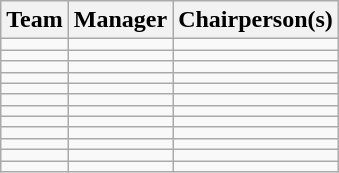<table class="wikitable sortable" style="text-align: left;">
<tr>
<th>Team</th>
<th>Manager</th>
<th>Chairperson(s)</th>
</tr>
<tr>
<td></td>
<td></td>
<td></td>
</tr>
<tr>
<td></td>
<td></td>
<td></td>
</tr>
<tr>
<td></td>
<td></td>
<td></td>
</tr>
<tr>
<td></td>
<td></td>
<td></td>
</tr>
<tr>
<td></td>
<td></td>
<td></td>
</tr>
<tr>
<td></td>
<td></td>
<td></td>
</tr>
<tr>
<td></td>
<td></td>
<td></td>
</tr>
<tr>
<td></td>
<td></td>
<td></td>
</tr>
<tr>
<td></td>
<td></td>
<td></td>
</tr>
<tr>
<td></td>
<td></td>
<td></td>
</tr>
<tr>
<td></td>
<td></td>
<td></td>
</tr>
<tr>
<td></td>
<td></td>
<td></td>
</tr>
</table>
